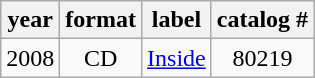<table class="wikitable" style="text-align:center">
<tr>
<th>year</th>
<th>format</th>
<th>label</th>
<th>catalog #</th>
</tr>
<tr>
<td>2008</td>
<td>CD</td>
<td><a href='#'>Inside</a></td>
<td>80219</td>
</tr>
</table>
